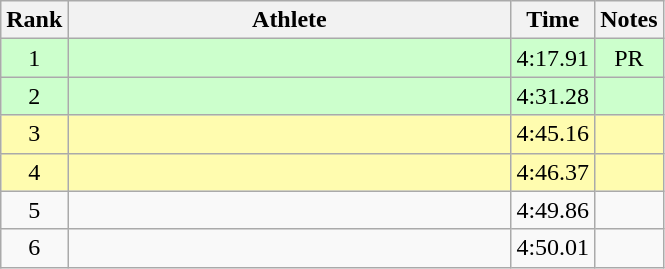<table class="wikitable" style="text-align:center">
<tr>
<th>Rank</th>
<th Style="width:18em">Athlete</th>
<th>Time</th>
<th>Notes</th>
</tr>
<tr style="background:#cfc">
<td>1</td>
<td style="text-align:left"></td>
<td>4:17.91</td>
<td>PR</td>
</tr>
<tr style="background:#cfc">
<td>2</td>
<td style="text-align:left"></td>
<td>4:31.28</td>
<td></td>
</tr>
<tr style="width:10px; background:#fffcaf">
<td>3</td>
<td style="text-align:left"></td>
<td>4:45.16</td>
<td></td>
</tr>
<tr style="width:10px; background:#fffcaf">
<td>4</td>
<td style="text-align:left"></td>
<td>4:46.37</td>
<td></td>
</tr>
<tr>
<td>5</td>
<td style="text-align:left"></td>
<td>4:49.86</td>
<td></td>
</tr>
<tr>
<td>6</td>
<td style="text-align:left"></td>
<td>4:50.01</td>
<td></td>
</tr>
</table>
